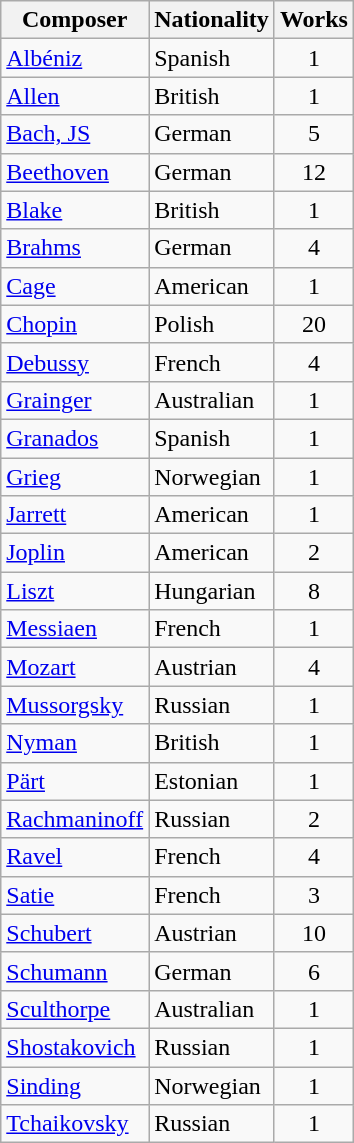<table class="wikitable sortable">
<tr>
<th>Composer</th>
<th>Nationality</th>
<th>Works</th>
</tr>
<tr>
<td><a href='#'>Albéniz</a></td>
<td>Spanish</td>
<td align=center>1</td>
</tr>
<tr>
<td><a href='#'>Allen</a></td>
<td>British</td>
<td align=center>1</td>
</tr>
<tr>
<td><a href='#'>Bach, JS</a></td>
<td>German</td>
<td align=center>5</td>
</tr>
<tr>
<td><a href='#'>Beethoven</a></td>
<td>German</td>
<td align=center>12</td>
</tr>
<tr>
<td><a href='#'>Blake</a></td>
<td>British</td>
<td align=center>1</td>
</tr>
<tr>
<td><a href='#'>Brahms</a></td>
<td>German</td>
<td align=center>4</td>
</tr>
<tr>
<td><a href='#'>Cage</a></td>
<td>American</td>
<td align=center>1</td>
</tr>
<tr>
<td><a href='#'>Chopin</a></td>
<td>Polish</td>
<td align=center>20</td>
</tr>
<tr>
<td><a href='#'>Debussy</a></td>
<td>French</td>
<td align=center>4</td>
</tr>
<tr>
<td><a href='#'>Grainger</a></td>
<td>Australian</td>
<td align=center>1</td>
</tr>
<tr>
<td><a href='#'>Granados</a></td>
<td>Spanish</td>
<td align=center>1</td>
</tr>
<tr>
<td><a href='#'>Grieg</a></td>
<td>Norwegian</td>
<td align=center>1</td>
</tr>
<tr>
<td><a href='#'>Jarrett</a></td>
<td>American</td>
<td align=center>1</td>
</tr>
<tr>
<td><a href='#'>Joplin</a></td>
<td>American</td>
<td align=center>2</td>
</tr>
<tr>
<td><a href='#'>Liszt</a></td>
<td>Hungarian</td>
<td align=center>8</td>
</tr>
<tr>
<td><a href='#'>Messiaen</a></td>
<td>French</td>
<td align=center>1</td>
</tr>
<tr>
<td><a href='#'>Mozart</a></td>
<td>Austrian</td>
<td align=center>4</td>
</tr>
<tr>
<td><a href='#'>Mussorgsky</a></td>
<td>Russian</td>
<td align=center>1</td>
</tr>
<tr>
<td><a href='#'>Nyman</a></td>
<td>British</td>
<td align=center>1</td>
</tr>
<tr>
<td><a href='#'>Pärt</a></td>
<td>Estonian</td>
<td align=center>1</td>
</tr>
<tr>
<td><a href='#'>Rachmaninoff</a></td>
<td>Russian</td>
<td align=center>2</td>
</tr>
<tr>
<td><a href='#'>Ravel</a></td>
<td>French</td>
<td align=center>4</td>
</tr>
<tr>
<td><a href='#'>Satie</a></td>
<td>French</td>
<td align=center>3</td>
</tr>
<tr>
<td><a href='#'>Schubert</a></td>
<td>Austrian</td>
<td align=center>10</td>
</tr>
<tr>
<td><a href='#'>Schumann</a></td>
<td>German</td>
<td align=center>6</td>
</tr>
<tr>
<td><a href='#'>Sculthorpe</a></td>
<td>Australian</td>
<td align=center>1</td>
</tr>
<tr>
<td><a href='#'>Shostakovich</a></td>
<td>Russian</td>
<td align=center>1</td>
</tr>
<tr>
<td><a href='#'>Sinding</a></td>
<td>Norwegian</td>
<td align=center>1</td>
</tr>
<tr>
<td><a href='#'>Tchaikovsky</a></td>
<td>Russian</td>
<td align=center>1</td>
</tr>
</table>
